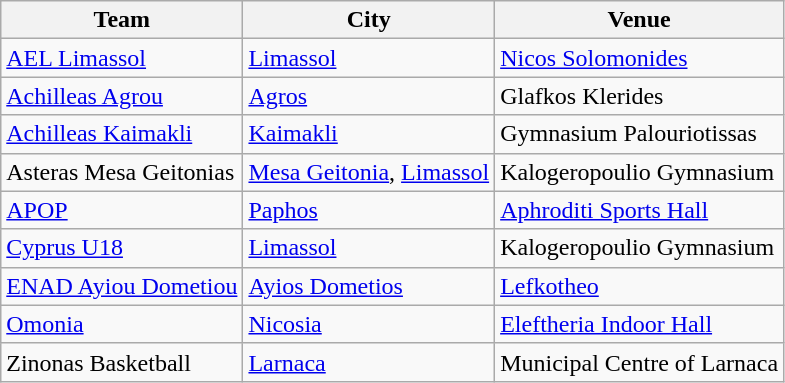<table class="wikitable sortable">
<tr>
<th>Team</th>
<th>City</th>
<th>Venue</th>
</tr>
<tr>
<td><a href='#'>AEL Limassol</a></td>
<td><a href='#'>Limassol</a></td>
<td><a href='#'>Nicos Solomonides</a></td>
</tr>
<tr>
<td><a href='#'>Achilleas Agrou</a></td>
<td><a href='#'>Agros</a></td>
<td>Glafkos Klerides</td>
</tr>
<tr>
<td><a href='#'>Achilleas Kaimakli</a></td>
<td><a href='#'>Kaimakli</a></td>
<td>Gymnasium Palouriotissas</td>
</tr>
<tr>
<td>Asteras Mesa Geitonias</td>
<td><a href='#'>Mesa Geitonia</a>, <a href='#'>Limassol</a></td>
<td>Kalogeropoulio Gymnasium</td>
</tr>
<tr>
<td><a href='#'>APOP</a></td>
<td><a href='#'>Paphos</a></td>
<td><a href='#'>Aphroditi Sports Hall</a></td>
</tr>
<tr>
<td><a href='#'>Cyprus U18</a></td>
<td><a href='#'>Limassol</a></td>
<td>Kalogeropoulio Gymnasium</td>
</tr>
<tr>
<td><a href='#'>ENAD Ayiou Dometiou</a></td>
<td><a href='#'>Ayios Dometios</a></td>
<td><a href='#'>Lefkotheo</a></td>
</tr>
<tr>
<td><a href='#'>Omonia</a></td>
<td><a href='#'>Nicosia</a></td>
<td><a href='#'>Eleftheria Indoor Hall</a></td>
</tr>
<tr>
<td>Zinonas Basketball</td>
<td><a href='#'>Larnaca</a></td>
<td>Municipal Centre of Larnaca</td>
</tr>
</table>
